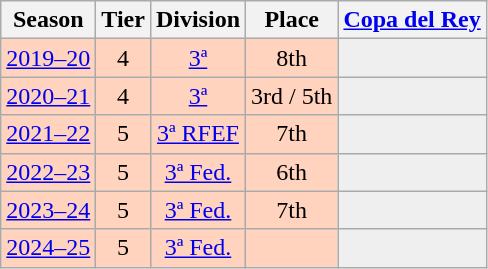<table class="wikitable">
<tr style="background:#f0f6fa;">
<th>Season</th>
<th>Tier</th>
<th>Division</th>
<th>Place</th>
<th><a href='#'>Copa del Rey</a></th>
</tr>
<tr align="center">
<td style="background:#FFD3BD;"><a href='#'>2019–20</a></td>
<td style="background:#FFD3BD;">4</td>
<td style="background:#FFD3BD;"><a href='#'>3ª</a></td>
<td style="background:#FFD3BD;">8th</td>
<td style="background:#efefef;"></td>
</tr>
<tr align="center">
<td style="background:#FFD3BD;"><a href='#'>2020–21</a></td>
<td style="background:#FFD3BD;">4</td>
<td style="background:#FFD3BD;"><a href='#'>3ª</a></td>
<td style="background:#FFD3BD;">3rd / 5th</td>
<td style="background:#efefef;"></td>
</tr>
<tr align="center">
<td style="background:#FFD3BD;"><a href='#'>2021–22</a></td>
<td style="background:#FFD3BD;">5</td>
<td style="background:#FFD3BD;"><a href='#'>3ª RFEF</a></td>
<td style="background:#FFD3BD;">7th</td>
<td style="background:#efefef;"></td>
</tr>
<tr align="center">
<td style="background:#FFD3BD;"><a href='#'>2022–23</a></td>
<td style="background:#FFD3BD;">5</td>
<td style="background:#FFD3BD;"><a href='#'>3ª Fed.</a></td>
<td style="background:#FFD3BD;">6th</td>
<td style="background:#efefef;"></td>
</tr>
<tr align="center">
<td style="background:#FFD3BD;"><a href='#'>2023–24</a></td>
<td style="background:#FFD3BD;">5</td>
<td style="background:#FFD3BD;"><a href='#'>3ª Fed.</a></td>
<td style="background:#FFD3BD;">7th</td>
<td style="background:#efefef;"></td>
</tr>
<tr align="center">
<td style="background:#FFD3BD;"><a href='#'>2024–25</a></td>
<td style="background:#FFD3BD;">5</td>
<td style="background:#FFD3BD;"><a href='#'>3ª Fed.</a></td>
<td style="background:#FFD3BD;"></td>
<td style="background:#efefef;"></td>
</tr>
</table>
